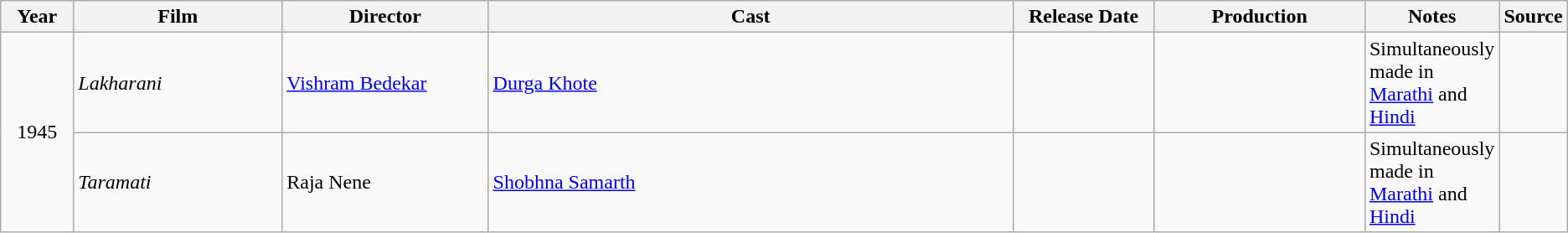<table class ="wikitable sortable collapsible">
<tr>
<th style="width: 05%;">Year</th>
<th style="width: 15%;">Film</th>
<th style="width: 15%;">Director</th>
<th style="width: 40%;" class="unsortable">Cast</th>
<th style="width: 10%;">Release Date</th>
<th style="width: 15%;" class="unsortable">Production</th>
<th style="width: 15%;" class="unsortable">Notes</th>
<th style="width: 15%;" class="unsortable">Source</th>
</tr>
<tr>
<td rowspan=2 align="center">1945</td>
<td><em>Lakharani</em></td>
<td><a href='#'>Vishram Bedekar</a></td>
<td><a href='#'>Durga Khote</a></td>
<td></td>
<td></td>
<td>Simultaneously made in <a href='#'>Marathi</a> and <a href='#'>Hindi</a></td>
<td></td>
</tr>
<tr>
<td><em>Taramati </em></td>
<td>Raja Nene</td>
<td><a href='#'>Shobhna Samarth</a></td>
<td></td>
<td></td>
<td>Simultaneously made in <a href='#'>Marathi</a> and <a href='#'>Hindi</a></td>
<td></td>
</tr>
</table>
